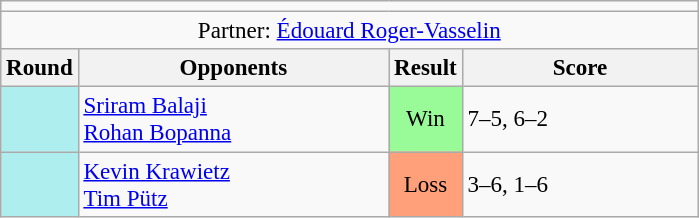<table class=wikitable style=font-size:96%>
<tr>
<td colspan=4></td>
</tr>
<tr>
<td colspan=4 style=text-align:center>Partner:  <a href='#'>Édouard Roger-Vasselin</a></td>
</tr>
<tr>
<th>Round</th>
<th style=width:200px>Opponents</th>
<th>Result</th>
<th width=150>Score</th>
</tr>
<tr>
<td style=background:#afeeee></td>
<td> <a href='#'>Sriram Balaji</a><br> <a href='#'>Rohan Bopanna</a></td>
<td bgcolor=98FB98 style=text-align:center>Win</td>
<td>7–5, 6–2</td>
</tr>
<tr>
<td style=background:#afeeee></td>
<td> <a href='#'>Kevin Krawietz</a><br> <a href='#'>Tim Pütz</a></td>
<td bgcolor=FFA07A style=text-align:center>Loss</td>
<td>3–6, 1–6</td>
</tr>
</table>
